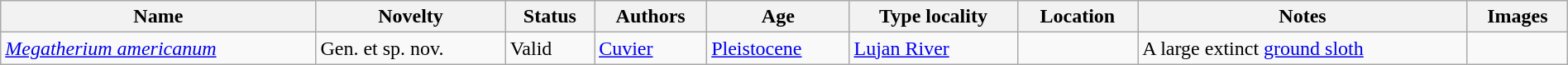<table class="wikitable sortable" align="center" width="100%">
<tr>
<th>Name</th>
<th>Novelty</th>
<th>Status</th>
<th>Authors</th>
<th>Age</th>
<th>Type locality</th>
<th>Location</th>
<th>Notes</th>
<th>Images</th>
</tr>
<tr>
<td><em><a href='#'>Megatherium americanum</a></em></td>
<td>Gen. et sp. nov.</td>
<td>Valid</td>
<td><a href='#'>Cuvier</a></td>
<td><a href='#'>Pleistocene</a></td>
<td><a href='#'>Lujan River</a></td>
<td></td>
<td>A large extinct <a href='#'>ground sloth</a></td>
<td></td>
</tr>
</table>
